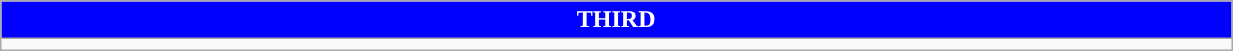<table class="wikitable collapsible collapsed" style="width:65%">
<tr>
<th colspan=7 ! style="color:white; background:blue">THIRD</th>
</tr>
<tr>
<td></td>
</tr>
</table>
